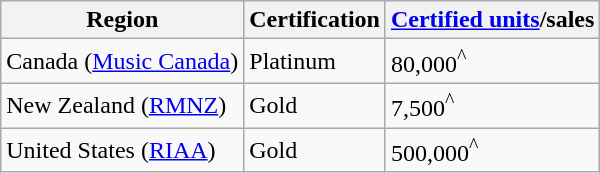<table class="wikitable">
<tr>
<th>Region</th>
<th>Certification</th>
<th><a href='#'>Certified units</a>/sales</th>
</tr>
<tr>
<td>Canada (<a href='#'>Music Canada</a>)</td>
<td>Platinum</td>
<td>80,000<sup>^</sup></td>
</tr>
<tr>
<td>New Zealand (<a href='#'>RMNZ</a>)</td>
<td>Gold</td>
<td>7,500<sup>^</sup></td>
</tr>
<tr>
<td>United States (<a href='#'>RIAA</a>)</td>
<td>Gold</td>
<td>500,000<sup>^</sup></td>
</tr>
</table>
